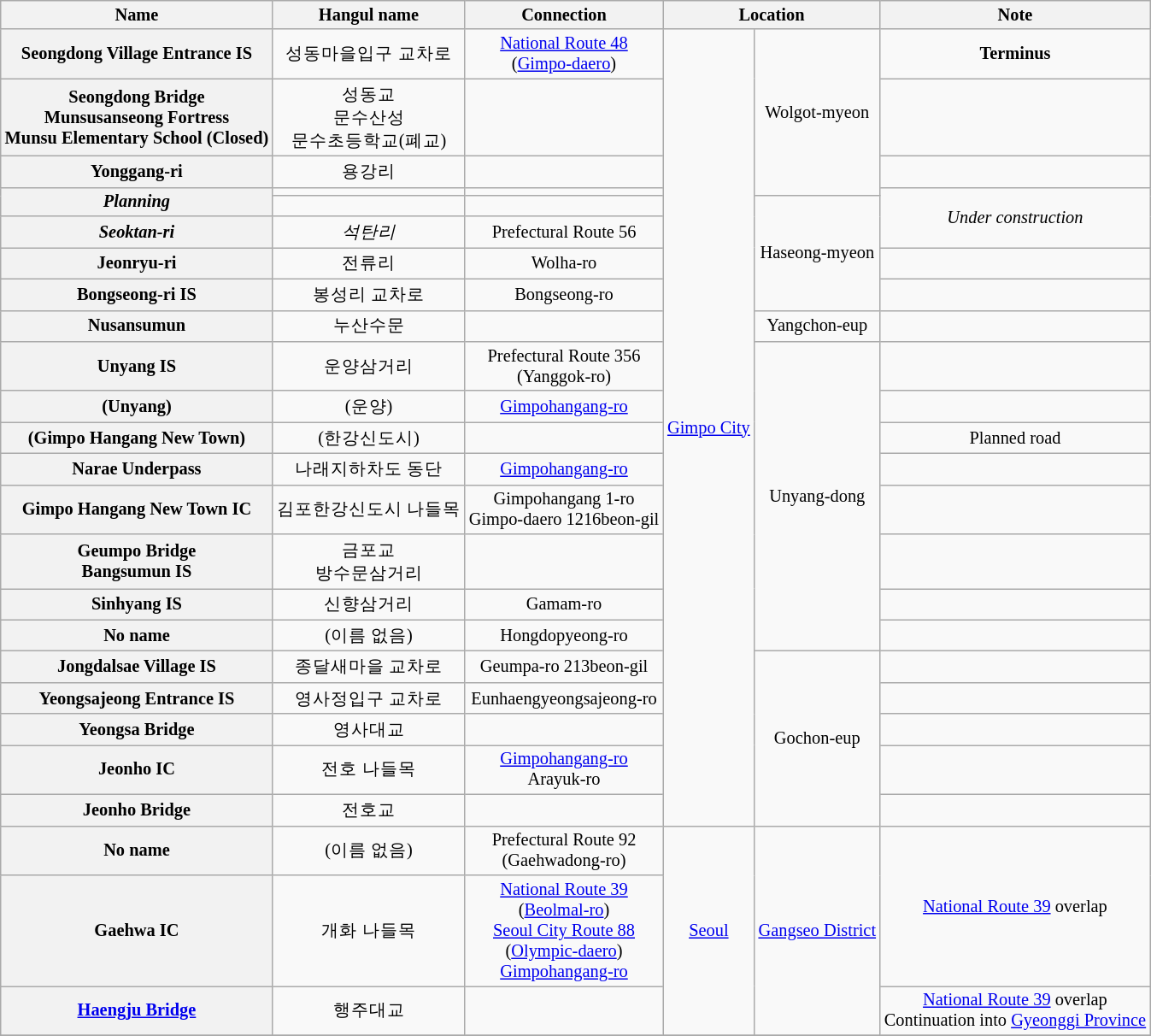<table class="wikitable" style="font-size: 85%; text-align: center;">
<tr>
<th>Name </th>
<th>Hangul name</th>
<th>Connection</th>
<th colspan="2">Location</th>
<th>Note</th>
</tr>
<tr>
<th>Seongdong Village Entrance IS</th>
<td>성동마을입구 교차로</td>
<td><a href='#'>National Route 48</a><br>(<a href='#'>Gimpo-daero</a>)</td>
<td rowspan=22><a href='#'>Gimpo City</a></td>
<td rowspan=4>Wolgot-myeon</td>
<td><strong>Terminus</strong></td>
</tr>
<tr>
<th>Seongdong Bridge<br>Munsusanseong Fortress<br>Munsu Elementary School (Closed)</th>
<td>성동교<br>문수산성<br>문수초등학교(폐교)</td>
<td></td>
<td></td>
</tr>
<tr>
<th>Yonggang-ri</th>
<td>용강리</td>
<td></td>
<td></td>
</tr>
<tr>
<th rowspan=2><em>Planning</em></th>
<td></td>
<td></td>
<td rowspan=3><em>Under construction</em></td>
</tr>
<tr>
<td></td>
<td></td>
<td rowspan=4>Haseong-myeon</td>
</tr>
<tr>
<th><em>Seoktan-ri</em></th>
<td><em>석탄리</em></td>
<td>Prefectural Route 56</td>
</tr>
<tr>
<th>Jeonryu-ri</th>
<td>전류리</td>
<td>Wolha-ro</td>
<td></td>
</tr>
<tr>
<th>Bongseong-ri IS</th>
<td>봉성리 교차로</td>
<td>Bongseong-ro</td>
<td></td>
</tr>
<tr>
<th>Nusansumun</th>
<td>누산수문</td>
<td></td>
<td rowspan=1>Yangchon-eup</td>
<td></td>
</tr>
<tr>
<th>Unyang IS</th>
<td>운양삼거리</td>
<td>Prefectural Route 356<br>(Yanggok-ro)</td>
<td rowspan=8>Unyang-dong</td>
<td></td>
</tr>
<tr>
<th>(Unyang)</th>
<td>(운양)</td>
<td><a href='#'>Gimpohangang-ro</a></td>
<td></td>
</tr>
<tr>
<th>(Gimpo Hangang New Town)</th>
<td>(한강신도시)</td>
<td></td>
<td>Planned road</td>
</tr>
<tr>
<th>Narae Underpass</th>
<td>나래지하차도 동단</td>
<td><a href='#'>Gimpohangang-ro</a></td>
<td></td>
</tr>
<tr>
<th>Gimpo Hangang New Town IC</th>
<td>김포한강신도시 나들목</td>
<td>Gimpohangang 1-ro<br>Gimpo-daero 1216beon-gil</td>
<td></td>
</tr>
<tr>
<th>Geumpo Bridge<br>Bangsumun IS</th>
<td>금포교<br>방수문삼거리</td>
<td></td>
<td></td>
</tr>
<tr>
<th>Sinhyang IS</th>
<td>신향삼거리</td>
<td>Gamam-ro</td>
<td></td>
</tr>
<tr>
<th>No name</th>
<td>(이름 없음)</td>
<td>Hongdopyeong-ro</td>
<td></td>
</tr>
<tr>
<th>Jongdalsae Village IS</th>
<td>종달새마을 교차로</td>
<td>Geumpa-ro 213beon-gil</td>
<td rowspan=5>Gochon-eup</td>
<td></td>
</tr>
<tr>
<th>Yeongsajeong Entrance IS</th>
<td>영사정입구 교차로</td>
<td>Eunhaengyeongsajeong-ro</td>
<td></td>
</tr>
<tr>
<th>Yeongsa Bridge</th>
<td>영사대교</td>
<td></td>
<td></td>
</tr>
<tr>
<th>Jeonho IC</th>
<td>전호 나들목</td>
<td><a href='#'>Gimpohangang-ro</a><br>Arayuk-ro</td>
<td></td>
</tr>
<tr>
<th>Jeonho Bridge</th>
<td>전호교</td>
<td></td>
<td></td>
</tr>
<tr>
<th>No name</th>
<td>(이름 없음)</td>
<td>Prefectural Route 92<br>(Gaehwadong-ro)</td>
<td rowspan=3><a href='#'>Seoul</a></td>
<td rowspan=3><a href='#'>Gangseo District</a></td>
<td rowspan=2><a href='#'>National Route 39</a> overlap</td>
</tr>
<tr>
<th>Gaehwa IC</th>
<td>개화 나들목</td>
<td><a href='#'>National Route 39</a><br>(<a href='#'>Beolmal-ro</a>)<br><a href='#'>Seoul City Route 88</a><br>(<a href='#'>Olympic-daero</a>)<br><a href='#'>Gimpohangang-ro</a></td>
</tr>
<tr>
<th><a href='#'>Haengju Bridge</a></th>
<td>행주대교</td>
<td></td>
<td><a href='#'>National Route 39</a> overlap<br>Continuation into <a href='#'>Gyeonggi Province</a></td>
</tr>
<tr>
</tr>
</table>
